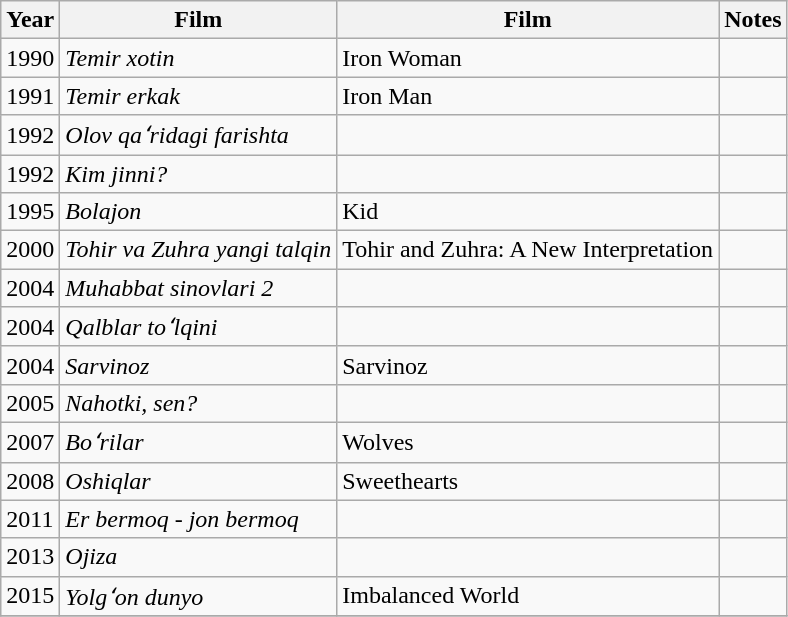<table class="wikitable sortable">
<tr>
<th>Year</th>
<th>Film</th>
<th>Film</th>
<th>Notes</th>
</tr>
<tr>
<td>1990</td>
<td><em>Temir xotin</em></td>
<td>Iron Woman</td>
<td></td>
</tr>
<tr>
<td>1991</td>
<td><em>Temir erkak</em></td>
<td>Iron Man</td>
<td></td>
</tr>
<tr>
<td>1992</td>
<td><em>Olov qaʻridagi farishta</em></td>
<td></td>
<td></td>
</tr>
<tr>
<td>1992</td>
<td><em>Kim jinni?</em></td>
<td></td>
<td></td>
</tr>
<tr>
<td>1995</td>
<td><em>Bolajon</em></td>
<td>Kid</td>
<td></td>
</tr>
<tr>
<td>2000</td>
<td><em>Tohir va Zuhra yangi talqin</em></td>
<td>Tohir and Zuhra: A New Interpretation</td>
<td></td>
</tr>
<tr>
<td>2004</td>
<td><em>Muhabbat sinovlari 2</em></td>
<td></td>
<td></td>
</tr>
<tr>
<td>2004</td>
<td><em>Qalblar toʻlqini</em></td>
<td></td>
<td></td>
</tr>
<tr>
<td>2004</td>
<td><em>Sarvinoz</em></td>
<td>Sarvinoz</td>
<td></td>
</tr>
<tr>
<td>2005</td>
<td><em>Nahotki, sen?</em></td>
<td></td>
<td></td>
</tr>
<tr>
<td>2007</td>
<td><em>Boʻrilar</em></td>
<td>Wolves</td>
<td></td>
</tr>
<tr>
<td>2008</td>
<td><em>Oshiqlar</em></td>
<td>Sweethearts</td>
<td></td>
</tr>
<tr>
<td>2011</td>
<td><em>Er bermoq - jon bermoq</em></td>
<td></td>
<td></td>
</tr>
<tr>
<td>2013</td>
<td><em>Ojiza</em></td>
<td></td>
<td></td>
</tr>
<tr>
<td>2015</td>
<td><em>Yolgʻon dunyo</em></td>
<td>Imbalanced World</td>
<td></td>
</tr>
<tr>
</tr>
</table>
